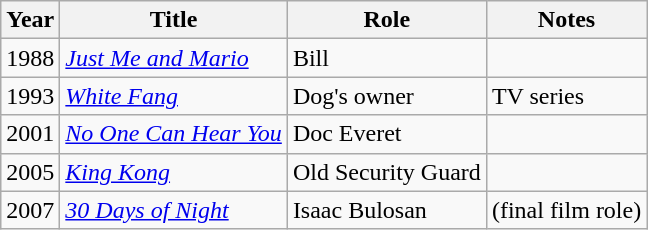<table class="wikitable">
<tr>
<th>Year</th>
<th>Title</th>
<th>Role</th>
<th>Notes</th>
</tr>
<tr>
<td>1988</td>
<td><em><a href='#'>Just Me and Mario</a></em></td>
<td>Bill</td>
<td></td>
</tr>
<tr>
<td>1993</td>
<td><em><a href='#'>White Fang</a></em></td>
<td>Dog's owner</td>
<td>TV series</td>
</tr>
<tr>
<td>2001</td>
<td><em><a href='#'>No One Can Hear You</a></em></td>
<td>Doc Everet</td>
<td></td>
</tr>
<tr>
<td>2005</td>
<td><em><a href='#'>King Kong</a></em></td>
<td>Old Security Guard</td>
<td></td>
</tr>
<tr>
<td>2007</td>
<td><em><a href='#'>30 Days of Night</a></em></td>
<td>Isaac Bulosan</td>
<td>(final film role)</td>
</tr>
</table>
